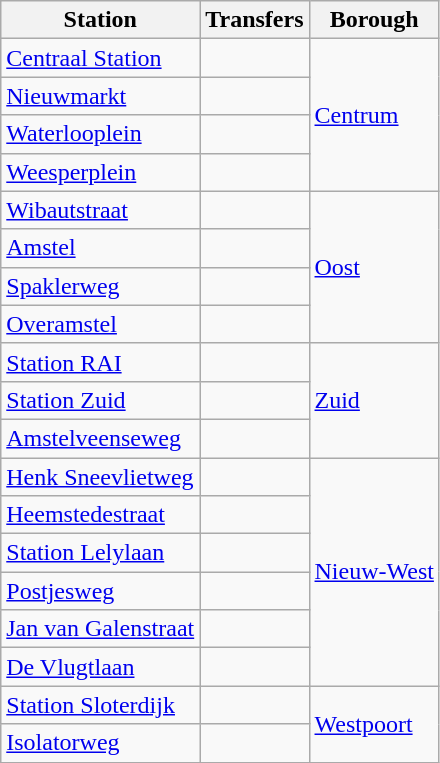<table class="wikitable">
<tr>
<th>Station</th>
<th>Transfers</th>
<th>Borough</th>
</tr>
<tr>
<td><a href='#'>Centraal Station</a></td>
<td></td>
<td rowspan="4"><a href='#'>Centrum</a></td>
</tr>
<tr>
<td><a href='#'>Nieuwmarkt</a></td>
<td></td>
</tr>
<tr>
<td><a href='#'>Waterlooplein</a></td>
<td></td>
</tr>
<tr>
<td><a href='#'>Weesperplein</a></td>
<td></td>
</tr>
<tr>
<td><a href='#'>Wibautstraat</a></td>
<td></td>
<td rowspan="4"><a href='#'>Oost</a></td>
</tr>
<tr>
<td><a href='#'>Amstel</a></td>
<td></td>
</tr>
<tr>
<td><a href='#'>Spaklerweg</a></td>
<td></td>
</tr>
<tr>
<td><a href='#'>Overamstel</a></td>
<td></td>
</tr>
<tr>
<td><a href='#'>Station RAI</a></td>
<td></td>
<td rowspan="3"><a href='#'>Zuid</a></td>
</tr>
<tr>
<td><a href='#'>Station Zuid</a></td>
<td></td>
</tr>
<tr>
<td><a href='#'>Amstelveenseweg</a></td>
<td></td>
</tr>
<tr>
<td><a href='#'>Henk Sneevlietweg</a></td>
<td></td>
<td rowspan="6"><a href='#'>Nieuw-West</a></td>
</tr>
<tr>
<td><a href='#'>Heemstedestraat</a></td>
<td></td>
</tr>
<tr>
<td><a href='#'>Station Lelylaan</a></td>
<td></td>
</tr>
<tr>
<td><a href='#'>Postjesweg</a></td>
<td></td>
</tr>
<tr>
<td><a href='#'>Jan van Galenstraat</a></td>
<td></td>
</tr>
<tr>
<td><a href='#'>De Vlugtlaan</a></td>
<td></td>
</tr>
<tr>
<td><a href='#'>Station Sloterdijk</a></td>
<td></td>
<td rowspan="2"><a href='#'>Westpoort</a></td>
</tr>
<tr>
<td><a href='#'>Isolatorweg</a></td>
<td></td>
</tr>
</table>
